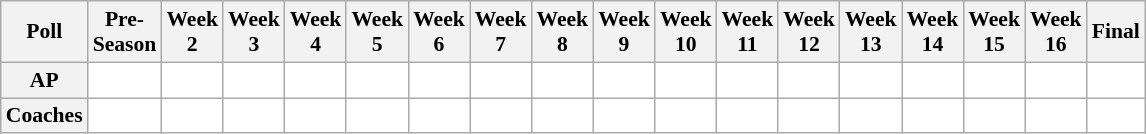<table class="wikitable" style="white-space:nowrap;font-size:90%">
<tr>
<th>Poll</th>
<th>Pre-<br>Season</th>
<th>Week<br>2</th>
<th>Week<br>3</th>
<th>Week<br>4</th>
<th>Week<br>5</th>
<th>Week<br>6</th>
<th>Week<br>7</th>
<th>Week<br>8</th>
<th>Week<br>9</th>
<th>Week<br>10</th>
<th>Week<br>11</th>
<th>Week<br>12</th>
<th>Week<br>13</th>
<th>Week<br>14</th>
<th>Week<br>15</th>
<th>Week<br>16</th>
<th>Final</th>
</tr>
<tr style="text-align:center;">
<th>AP</th>
<td style="background:#FFF;"></td>
<td style="background:#FFF;"></td>
<td style="background:#FFF;"></td>
<td style="background:#FFF;"></td>
<td style="background:#FFF;"></td>
<td style="background:#FFF;"></td>
<td style="background:#FFF;"></td>
<td style="background:#FFF;"></td>
<td style="background:#FFF;"></td>
<td style="background:#FFF;"></td>
<td style="background:#FFF;"></td>
<td style="background:#FFF;"></td>
<td style="background:#FFF;"></td>
<td style="background:#FFF;"></td>
<td style="background:#FFF;"></td>
<td style="background:#FFF;"></td>
<td style="background:#FFF;"></td>
</tr>
<tr style="text-align:center;">
<th>Coaches</th>
<td style="background:#FFF;"></td>
<td style="background:#FFF;"></td>
<td style="background:#FFF;"></td>
<td style="background:#FFF;"></td>
<td style="background:#FFF;"></td>
<td style="background:#FFF;"></td>
<td style="background:#FFF;"></td>
<td style="background:#FFF;"></td>
<td style="background:#FFF;"></td>
<td style="background:#FFF;"></td>
<td style="background:#FFF;"></td>
<td style="background:#FFF;"></td>
<td style="background:#FFF;"></td>
<td style="background:#FFF;"></td>
<td style="background:#FFF;"></td>
<td style="background:#FFF;"></td>
<td style="background:#FFF;"></td>
</tr>
</table>
